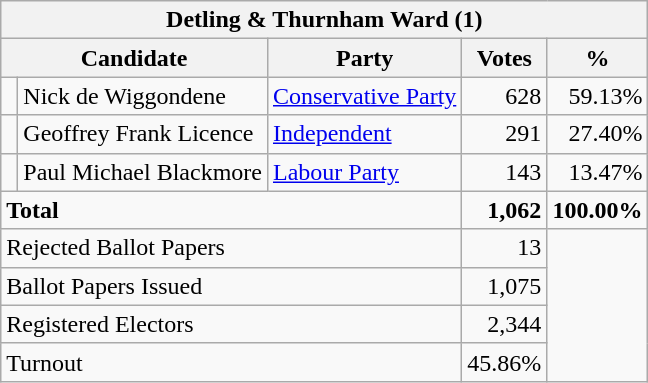<table class="wikitable" border="1" style="text-align:right; font-size:100%">
<tr>
<th align=center colspan=5>Detling & Thurnham Ward (1)</th>
</tr>
<tr>
<th align=left colspan=2>Candidate</th>
<th align=left>Party</th>
<th align=center>Votes</th>
<th align=center>%</th>
</tr>
<tr>
<td bgcolor=> </td>
<td align=left>Nick de Wiggondene</td>
<td align=left><a href='#'>Conservative Party</a></td>
<td>628</td>
<td>59.13%</td>
</tr>
<tr>
<td></td>
<td align=left>Geoffrey Frank Licence</td>
<td align=left><a href='#'>Independent</a></td>
<td>291</td>
<td>27.40%</td>
</tr>
<tr>
<td bgcolor=> </td>
<td align=left>Paul Michael Blackmore</td>
<td align=left><a href='#'>Labour Party</a></td>
<td>143</td>
<td>13.47%</td>
</tr>
<tr>
<td align=left colspan=3><strong>Total</strong></td>
<td><strong>1,062</strong></td>
<td><strong>100.00%</strong></td>
</tr>
<tr>
<td align=left colspan=3>Rejected Ballot Papers</td>
<td>13</td>
<td rowspan=4></td>
</tr>
<tr>
<td align=left colspan=3>Ballot Papers Issued</td>
<td>1,075</td>
</tr>
<tr>
<td align=left colspan=3>Registered Electors</td>
<td>2,344</td>
</tr>
<tr>
<td align=left colspan=3>Turnout</td>
<td>45.86%</td>
</tr>
</table>
